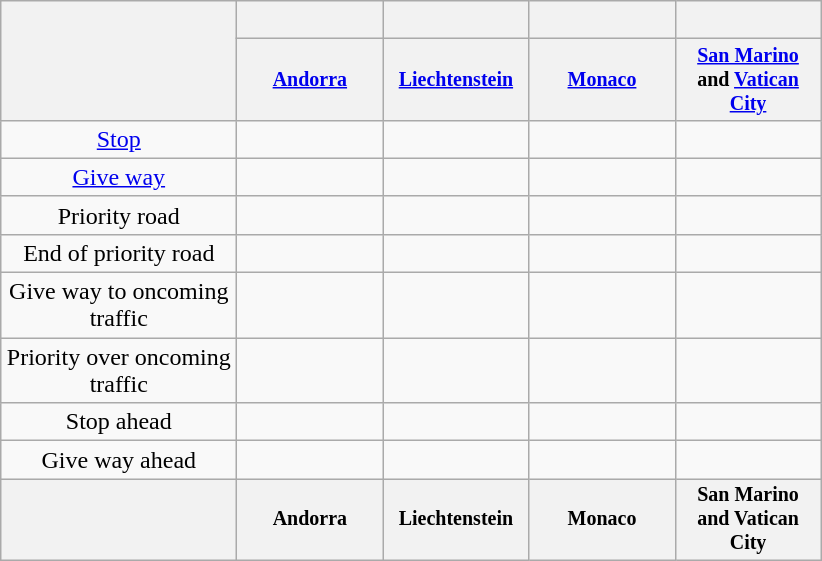<table class="wikitable" style="text-align:center;">
<tr>
<th ! width="150" rowspan="2"></th>
<th style="width: 90px;"></th>
<th style="width: 90px;"></th>
<th style="width: 90px;"></th>
<th style="width: 90px;"><br></th>
</tr>
<tr style="font-size:smaller;">
<th><a href='#'>Andorra</a></th>
<th><a href='#'>Liechtenstein</a></th>
<th><a href='#'>Monaco</a></th>
<th><a href='#'>San Marino</a> and <a href='#'>Vatican City</a></th>
</tr>
<tr>
<td><a href='#'>Stop</a></td>
<td></td>
<td></td>
<td></td>
<td></td>
</tr>
<tr>
<td><a href='#'>Give way</a></td>
<td></td>
<td></td>
<td></td>
<td></td>
</tr>
<tr>
<td>Priority road</td>
<td></td>
<td></td>
<td></td>
<td></td>
</tr>
<tr>
<td>End of priority road</td>
<td></td>
<td></td>
<td></td>
<td></td>
</tr>
<tr>
<td>Give way to oncoming traffic</td>
<td></td>
<td></td>
<td></td>
<td></td>
</tr>
<tr>
<td>Priority over oncoming traffic</td>
<td></td>
<td></td>
<td></td>
<td></td>
</tr>
<tr>
<td>Stop ahead</td>
<td></td>
<td><br></td>
<td></td>
<td><br></td>
</tr>
<tr>
<td>Give way ahead</td>
<td></td>
<td><br></td>
<td></td>
<td><br></td>
</tr>
<tr style="font-size:smaller;">
<th width="150"></th>
<th>Andorra</th>
<th>Liechtenstein</th>
<th>Monaco</th>
<th>San Marino and Vatican City</th>
</tr>
</table>
